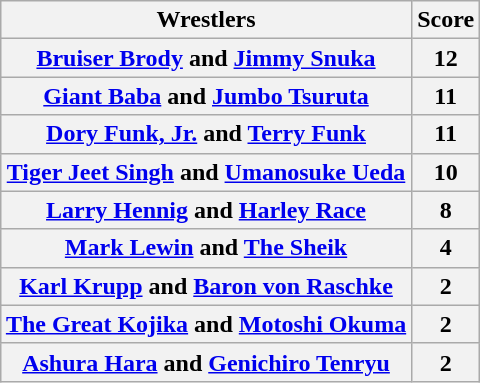<table class="wikitable" style="margin: 1em auto 1em auto">
<tr>
<th>Wrestlers</th>
<th>Score</th>
</tr>
<tr>
<th><a href='#'>Bruiser Brody</a> and <a href='#'>Jimmy Snuka</a></th>
<th>12</th>
</tr>
<tr>
<th><a href='#'>Giant Baba</a> and <a href='#'>Jumbo Tsuruta</a></th>
<th>11</th>
</tr>
<tr>
<th><a href='#'>Dory Funk, Jr.</a> and <a href='#'>Terry Funk</a></th>
<th>11</th>
</tr>
<tr>
<th><a href='#'>Tiger Jeet Singh</a> and <a href='#'>Umanosuke Ueda</a></th>
<th>10</th>
</tr>
<tr>
<th><a href='#'>Larry Hennig</a> and <a href='#'>Harley Race</a></th>
<th>8</th>
</tr>
<tr>
<th><a href='#'>Mark Lewin</a> and <a href='#'>The Sheik</a></th>
<th>4</th>
</tr>
<tr>
<th><a href='#'>Karl Krupp</a> and <a href='#'>Baron von Raschke</a></th>
<th>2</th>
</tr>
<tr>
<th><a href='#'>The Great Kojika</a> and <a href='#'>Motoshi Okuma</a></th>
<th>2</th>
</tr>
<tr>
<th><a href='#'>Ashura Hara</a> and <a href='#'>Genichiro Tenryu</a></th>
<th>2</th>
</tr>
</table>
